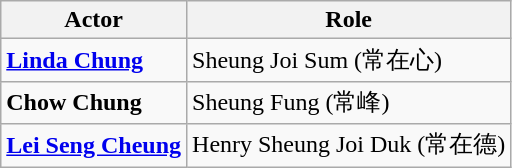<table class="wikitable">
<tr>
<th>Actor</th>
<th>Role</th>
</tr>
<tr>
<td><strong><a href='#'>Linda Chung</a></strong></td>
<td>Sheung Joi Sum (常在心)</td>
</tr>
<tr>
<td><strong>Chow Chung</strong></td>
<td>Sheung Fung (常峰)</td>
</tr>
<tr>
<td><strong><a href='#'>Lei Seng Cheung</a></strong></td>
<td>Henry Sheung Joi Duk (常在德)</td>
</tr>
</table>
